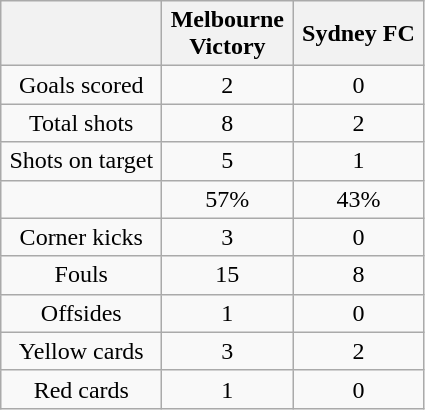<table class="wikitable plainrowheaders" style="text-align:center">
<tr>
<th width=100></th>
<th width=80>Melbourne Victory</th>
<th width=80>Sydney FC</th>
</tr>
<tr>
<td>Goals scored</td>
<td>2</td>
<td>0</td>
</tr>
<tr>
<td>Total shots</td>
<td>8</td>
<td>2</td>
</tr>
<tr>
<td>Shots on target</td>
<td>5</td>
<td>1</td>
</tr>
<tr>
<td></td>
<td>57%</td>
<td>43%</td>
</tr>
<tr>
<td>Corner kicks</td>
<td>3</td>
<td>0</td>
</tr>
<tr>
<td>Fouls</td>
<td>15</td>
<td>8</td>
</tr>
<tr>
<td>Offsides</td>
<td>1</td>
<td>0</td>
</tr>
<tr>
<td>Yellow cards</td>
<td>3</td>
<td>2</td>
</tr>
<tr>
<td>Red cards</td>
<td>1</td>
<td>0</td>
</tr>
</table>
